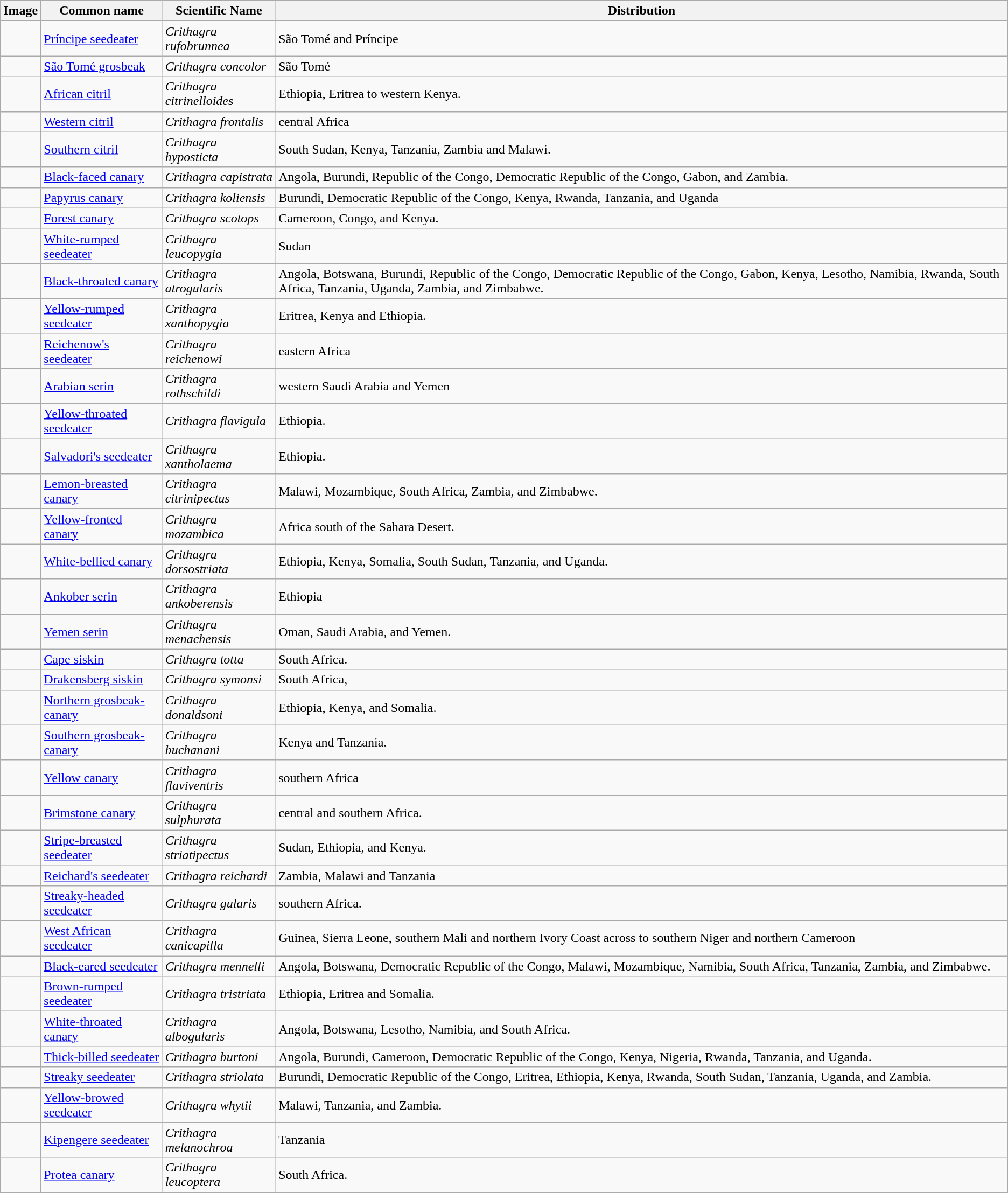<table class="wikitable">
<tr>
<th>Image</th>
<th>Common name</th>
<th>Scientific Name</th>
<th>Distribution</th>
</tr>
<tr>
<td></td>
<td><a href='#'>Príncipe seedeater</a></td>
<td><em>Crithagra rufobrunnea</em></td>
<td>São Tomé and Príncipe</td>
</tr>
<tr>
<td></td>
<td><a href='#'>São Tomé grosbeak</a></td>
<td><em>Crithagra concolor</em></td>
<td>São Tomé</td>
</tr>
<tr>
<td></td>
<td><a href='#'>African citril</a></td>
<td><em>Crithagra citrinelloides</em></td>
<td>Ethiopia, Eritrea to western Kenya.</td>
</tr>
<tr>
<td></td>
<td><a href='#'>Western citril</a></td>
<td><em>Crithagra frontalis</em></td>
<td>central Africa</td>
</tr>
<tr>
<td></td>
<td><a href='#'>Southern citril</a></td>
<td><em>Crithagra hyposticta</em></td>
<td>South Sudan, Kenya, Tanzania, Zambia and Malawi.</td>
</tr>
<tr>
<td></td>
<td><a href='#'>Black-faced canary</a></td>
<td><em>Crithagra capistrata</em></td>
<td>Angola, Burundi, Republic of the Congo, Democratic Republic of the Congo, Gabon, and Zambia.</td>
</tr>
<tr>
<td></td>
<td><a href='#'>Papyrus canary</a></td>
<td><em>Crithagra koliensis</em></td>
<td>Burundi, Democratic Republic of the Congo, Kenya, Rwanda, Tanzania, and Uganda</td>
</tr>
<tr>
<td></td>
<td><a href='#'>Forest canary</a></td>
<td><em>Crithagra scotops</em></td>
<td>Cameroon, Congo, and Kenya.</td>
</tr>
<tr>
<td></td>
<td><a href='#'>White-rumped seedeater</a></td>
<td><em>Crithagra leucopygia</em></td>
<td>Sudan</td>
</tr>
<tr>
<td></td>
<td><a href='#'>Black-throated canary</a></td>
<td><em>Crithagra atrogularis</em></td>
<td>Angola, Botswana, Burundi, Republic of the Congo, Democratic Republic of the Congo, Gabon, Kenya, Lesotho, Namibia, Rwanda, South Africa, Tanzania, Uganda, Zambia, and Zimbabwe.</td>
</tr>
<tr>
<td></td>
<td><a href='#'>Yellow-rumped seedeater</a></td>
<td><em>Crithagra xanthopygia</em></td>
<td>Eritrea, Kenya and Ethiopia.</td>
</tr>
<tr>
<td></td>
<td><a href='#'>Reichenow's seedeater</a></td>
<td><em>Crithagra reichenowi</em></td>
<td>eastern Africa</td>
</tr>
<tr>
<td></td>
<td><a href='#'>Arabian serin</a></td>
<td><em>Crithagra rothschildi</em></td>
<td>western Saudi Arabia and Yemen</td>
</tr>
<tr>
<td></td>
<td><a href='#'>Yellow-throated seedeater</a></td>
<td><em>Crithagra flavigula</em></td>
<td>Ethiopia.</td>
</tr>
<tr>
<td></td>
<td><a href='#'>Salvadori's seedeater</a></td>
<td><em>Crithagra xantholaema</em></td>
<td>Ethiopia.</td>
</tr>
<tr>
<td></td>
<td><a href='#'>Lemon-breasted canary</a></td>
<td><em>Crithagra citrinipectus</em></td>
<td>Malawi, Mozambique, South Africa, Zambia, and Zimbabwe.</td>
</tr>
<tr>
<td></td>
<td><a href='#'>Yellow-fronted canary</a></td>
<td><em>Crithagra mozambica</em></td>
<td>Africa south of the Sahara Desert.</td>
</tr>
<tr>
<td></td>
<td><a href='#'>White-bellied canary</a></td>
<td><em>Crithagra dorsostriata</em></td>
<td>Ethiopia, Kenya, Somalia, South Sudan, Tanzania, and Uganda.</td>
</tr>
<tr>
<td></td>
<td><a href='#'>Ankober serin</a></td>
<td><em>Crithagra ankoberensis</em></td>
<td>Ethiopia</td>
</tr>
<tr>
<td></td>
<td><a href='#'>Yemen serin</a></td>
<td><em>Crithagra menachensis</em></td>
<td>Oman, Saudi Arabia, and Yemen.</td>
</tr>
<tr>
<td></td>
<td><a href='#'>Cape siskin</a></td>
<td><em>Crithagra totta</em></td>
<td>South Africa.</td>
</tr>
<tr>
<td></td>
<td><a href='#'>Drakensberg siskin</a></td>
<td><em>Crithagra symonsi</em></td>
<td>South Africa,</td>
</tr>
<tr>
<td></td>
<td><a href='#'>Northern grosbeak-canary</a></td>
<td><em>Crithagra donaldsoni</em></td>
<td>Ethiopia, Kenya, and Somalia.</td>
</tr>
<tr>
<td></td>
<td><a href='#'>Southern grosbeak-canary</a></td>
<td><em>Crithagra buchanani</em></td>
<td>Kenya and Tanzania.</td>
</tr>
<tr>
<td></td>
<td><a href='#'>Yellow canary</a></td>
<td><em>Crithagra flaviventris</em></td>
<td>southern Africa</td>
</tr>
<tr>
<td></td>
<td><a href='#'>Brimstone canary</a></td>
<td><em>Crithagra sulphurata</em></td>
<td>central and southern Africa.</td>
</tr>
<tr>
<td></td>
<td><a href='#'>Stripe-breasted seedeater</a></td>
<td><em>Crithagra striatipectus</em></td>
<td>Sudan, Ethiopia, and Kenya.</td>
</tr>
<tr>
<td></td>
<td><a href='#'>Reichard's seedeater</a></td>
<td><em>Crithagra reichardi</em></td>
<td>Zambia, Malawi and Tanzania</td>
</tr>
<tr>
<td></td>
<td><a href='#'>Streaky-headed seedeater</a></td>
<td><em>Crithagra gularis</em></td>
<td>southern Africa.</td>
</tr>
<tr>
<td></td>
<td><a href='#'>West African seedeater</a></td>
<td><em>Crithagra canicapilla</em></td>
<td>Guinea, Sierra Leone, southern Mali and northern Ivory Coast across to southern Niger and northern Cameroon</td>
</tr>
<tr>
<td></td>
<td><a href='#'>Black-eared seedeater</a></td>
<td><em>Crithagra mennelli</em></td>
<td>Angola, Botswana, Democratic Republic of the Congo, Malawi, Mozambique, Namibia, South Africa, Tanzania, Zambia, and Zimbabwe.</td>
</tr>
<tr>
<td></td>
<td><a href='#'>Brown-rumped seedeater</a></td>
<td><em>Crithagra tristriata</em></td>
<td>Ethiopia, Eritrea and Somalia.</td>
</tr>
<tr>
<td></td>
<td><a href='#'>White-throated canary</a></td>
<td><em>Crithagra albogularis</em></td>
<td>Angola, Botswana, Lesotho, Namibia, and South Africa.</td>
</tr>
<tr>
<td></td>
<td><a href='#'>Thick-billed seedeater</a></td>
<td><em>Crithagra burtoni</em></td>
<td>Angola, Burundi, Cameroon, Democratic Republic of the Congo, Kenya, Nigeria, Rwanda, Tanzania, and Uganda.</td>
</tr>
<tr>
<td></td>
<td><a href='#'>Streaky seedeater</a></td>
<td><em>Crithagra striolata</em></td>
<td>Burundi, Democratic Republic of the Congo, Eritrea, Ethiopia, Kenya, Rwanda, South Sudan, Tanzania, Uganda, and Zambia.</td>
</tr>
<tr>
<td></td>
<td><a href='#'>Yellow-browed seedeater</a></td>
<td><em>Crithagra whytii</em></td>
<td>Malawi, Tanzania, and Zambia.</td>
</tr>
<tr>
<td></td>
<td><a href='#'>Kipengere seedeater</a></td>
<td><em>Crithagra melanochroa</em></td>
<td>Tanzania</td>
</tr>
<tr>
<td></td>
<td><a href='#'>Protea canary</a></td>
<td><em>Crithagra leucoptera</em></td>
<td>South Africa.</td>
</tr>
<tr>
</tr>
</table>
